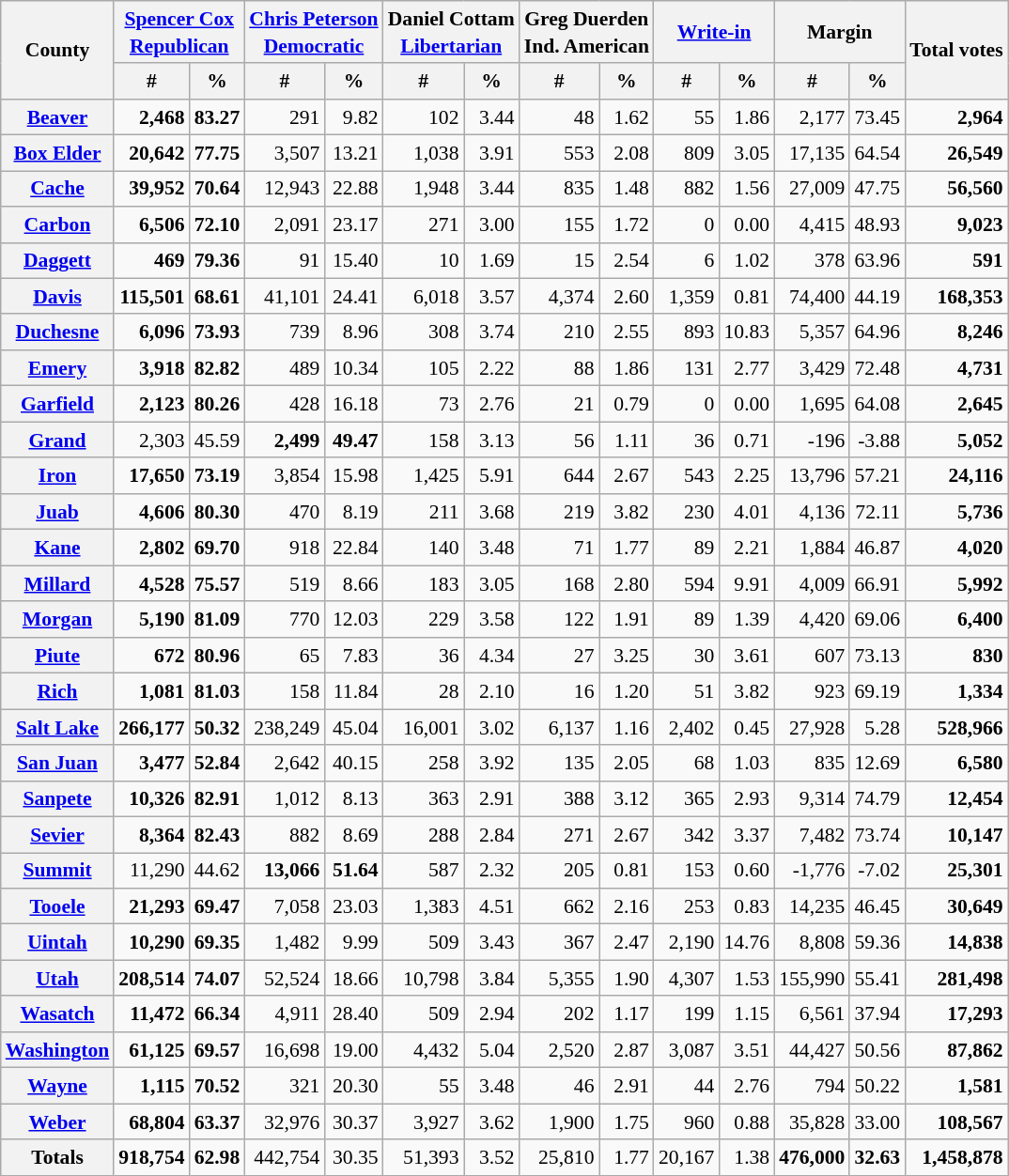<table class="wikitable sortable" style="text-align:right;font-size:90%;line-height:1.3">
<tr>
<th rowspan="2">County</th>
<th colspan="2"><a href='#'>Spencer Cox</a><br><a href='#'>Republican</a></th>
<th colspan="2"><a href='#'>Chris Peterson</a><br><a href='#'>Democratic</a></th>
<th colspan="2">Daniel Cottam<br><a href='#'>Libertarian</a></th>
<th colspan="2">Greg Duerden<br>Ind. American</th>
<th colspan="2"><a href='#'>Write-in</a></th>
<th colspan="2">Margin</th>
<th rowspan="2">Total votes</th>
</tr>
<tr>
<th data-sort-type="number">#</th>
<th data-sort-type="number">%</th>
<th data-sort-type="number">#</th>
<th data-sort-type="number">%</th>
<th data-sort-type="number">#</th>
<th data-sort-type="number">%</th>
<th data-sort-type="number">#</th>
<th data-sort-type="number">%</th>
<th data-sort-type="number">#</th>
<th data-sort-type="number">%</th>
<th data-sort-type="number">#</th>
<th data-sort-type="number">%</th>
</tr>
<tr>
<th><strong><a href='#'>Beaver</a></strong></th>
<td><strong>2,468</strong></td>
<td><strong>83.27</strong></td>
<td>291</td>
<td>9.82</td>
<td>102</td>
<td>3.44</td>
<td>48</td>
<td>1.62</td>
<td>55</td>
<td>1.86</td>
<td>2,177</td>
<td>73.45</td>
<td><strong>2,964</strong></td>
</tr>
<tr>
<th><strong><a href='#'>Box Elder</a></strong></th>
<td><strong>20,642</strong></td>
<td><strong>77.75</strong></td>
<td>3,507</td>
<td>13.21</td>
<td>1,038</td>
<td>3.91</td>
<td>553</td>
<td>2.08</td>
<td>809</td>
<td>3.05</td>
<td>17,135</td>
<td>64.54</td>
<td><strong>26,549</strong></td>
</tr>
<tr>
<th><strong><a href='#'>Cache</a></strong></th>
<td><strong>39,952</strong></td>
<td><strong>70.64</strong></td>
<td>12,943</td>
<td>22.88</td>
<td>1,948</td>
<td>3.44</td>
<td>835</td>
<td>1.48</td>
<td>882</td>
<td>1.56</td>
<td>27,009</td>
<td>47.75</td>
<td><strong>56,560</strong></td>
</tr>
<tr>
<th><strong><a href='#'>Carbon</a></strong></th>
<td><strong>6,506</strong></td>
<td><strong>72.10</strong></td>
<td>2,091</td>
<td>23.17</td>
<td>271</td>
<td>3.00</td>
<td>155</td>
<td>1.72</td>
<td>0</td>
<td>0.00</td>
<td>4,415</td>
<td>48.93</td>
<td><strong>9,023</strong></td>
</tr>
<tr>
<th><strong><a href='#'>Daggett</a></strong></th>
<td><strong>469</strong></td>
<td><strong>79.36</strong></td>
<td>91</td>
<td>15.40</td>
<td>10</td>
<td>1.69</td>
<td>15</td>
<td>2.54</td>
<td>6</td>
<td>1.02</td>
<td>378</td>
<td>63.96</td>
<td><strong>591</strong></td>
</tr>
<tr>
<th><strong><a href='#'>Davis</a></strong></th>
<td><strong>115,501</strong></td>
<td><strong>68.61</strong></td>
<td>41,101</td>
<td>24.41</td>
<td>6,018</td>
<td>3.57</td>
<td>4,374</td>
<td>2.60</td>
<td>1,359</td>
<td>0.81</td>
<td>74,400</td>
<td>44.19</td>
<td><strong>168,353</strong></td>
</tr>
<tr>
<th><strong><a href='#'>Duchesne</a></strong></th>
<td><strong>6,096</strong></td>
<td><strong>73.93</strong></td>
<td>739</td>
<td>8.96</td>
<td>308</td>
<td>3.74</td>
<td>210</td>
<td>2.55</td>
<td>893</td>
<td>10.83</td>
<td>5,357</td>
<td>64.96</td>
<td><strong>8,246</strong></td>
</tr>
<tr>
<th><strong><a href='#'>Emery</a></strong></th>
<td><strong>3,918</strong></td>
<td><strong>82.82</strong></td>
<td>489</td>
<td>10.34</td>
<td>105</td>
<td>2.22</td>
<td>88</td>
<td>1.86</td>
<td>131</td>
<td>2.77</td>
<td>3,429</td>
<td>72.48</td>
<td><strong>4,731</strong></td>
</tr>
<tr>
<th><strong><a href='#'>Garfield</a></strong></th>
<td><strong>2,123</strong></td>
<td><strong>80.26</strong></td>
<td>428</td>
<td>16.18</td>
<td>73</td>
<td>2.76</td>
<td>21</td>
<td>0.79</td>
<td>0</td>
<td>0.00</td>
<td>1,695</td>
<td>64.08</td>
<td><strong>2,645</strong></td>
</tr>
<tr>
<th><strong><a href='#'>Grand</a></strong></th>
<td>2,303</td>
<td>45.59</td>
<td><strong>2,499</strong></td>
<td><strong>49.47</strong></td>
<td>158</td>
<td>3.13</td>
<td>56</td>
<td>1.11</td>
<td>36</td>
<td>0.71</td>
<td>-196</td>
<td>-3.88</td>
<td><strong>5,052</strong></td>
</tr>
<tr>
<th><strong><a href='#'>Iron</a></strong></th>
<td><strong>17,650</strong></td>
<td><strong>73.19</strong></td>
<td>3,854</td>
<td>15.98</td>
<td>1,425</td>
<td>5.91</td>
<td>644</td>
<td>2.67</td>
<td>543</td>
<td>2.25</td>
<td>13,796</td>
<td>57.21</td>
<td><strong>24,116</strong></td>
</tr>
<tr>
<th><strong><a href='#'>Juab</a></strong></th>
<td><strong>4,606</strong></td>
<td><strong>80.30</strong></td>
<td>470</td>
<td>8.19</td>
<td>211</td>
<td>3.68</td>
<td>219</td>
<td>3.82</td>
<td>230</td>
<td>4.01</td>
<td>4,136</td>
<td>72.11</td>
<td><strong>5,736</strong></td>
</tr>
<tr>
<th><strong><a href='#'>Kane</a></strong></th>
<td><strong>2,802</strong></td>
<td><strong>69.70</strong></td>
<td>918</td>
<td>22.84</td>
<td>140</td>
<td>3.48</td>
<td>71</td>
<td>1.77</td>
<td>89</td>
<td>2.21</td>
<td>1,884</td>
<td>46.87</td>
<td><strong>4,020</strong></td>
</tr>
<tr>
<th><strong><a href='#'>Millard</a></strong></th>
<td><strong>4,528</strong></td>
<td><strong>75.57</strong></td>
<td>519</td>
<td>8.66</td>
<td>183</td>
<td>3.05</td>
<td>168</td>
<td>2.80</td>
<td>594</td>
<td>9.91</td>
<td>4,009</td>
<td>66.91</td>
<td><strong>5,992</strong></td>
</tr>
<tr>
<th><strong><a href='#'>Morgan</a></strong></th>
<td><strong>5,190</strong></td>
<td><strong>81.09</strong></td>
<td>770</td>
<td>12.03</td>
<td>229</td>
<td>3.58</td>
<td>122</td>
<td>1.91</td>
<td>89</td>
<td>1.39</td>
<td>4,420</td>
<td>69.06</td>
<td><strong>6,400</strong></td>
</tr>
<tr>
<th><strong><a href='#'>Piute</a></strong></th>
<td><strong>672</strong></td>
<td><strong>80.96</strong></td>
<td>65</td>
<td>7.83</td>
<td>36</td>
<td>4.34</td>
<td>27</td>
<td>3.25</td>
<td>30</td>
<td>3.61</td>
<td>607</td>
<td>73.13</td>
<td><strong>830</strong></td>
</tr>
<tr>
<th><strong><a href='#'>Rich</a></strong></th>
<td><strong>1,081</strong></td>
<td><strong>81.03</strong></td>
<td>158</td>
<td>11.84</td>
<td>28</td>
<td>2.10</td>
<td>16</td>
<td>1.20</td>
<td>51</td>
<td>3.82</td>
<td>923</td>
<td>69.19</td>
<td><strong>1,334</strong></td>
</tr>
<tr>
<th><strong><a href='#'>Salt Lake</a></strong></th>
<td><strong>266,177</strong></td>
<td><strong>50.32</strong></td>
<td>238,249</td>
<td>45.04</td>
<td>16,001</td>
<td>3.02</td>
<td>6,137</td>
<td>1.16</td>
<td>2,402</td>
<td>0.45</td>
<td>27,928</td>
<td>5.28</td>
<td><strong>528,966</strong></td>
</tr>
<tr>
<th><strong><a href='#'>San Juan</a></strong></th>
<td><strong>3,477</strong></td>
<td><strong>52.84</strong></td>
<td>2,642</td>
<td>40.15</td>
<td>258</td>
<td>3.92</td>
<td>135</td>
<td>2.05</td>
<td>68</td>
<td>1.03</td>
<td>835</td>
<td>12.69</td>
<td><strong>6,580</strong></td>
</tr>
<tr>
<th><strong><a href='#'>Sanpete</a></strong></th>
<td><strong>10,326</strong></td>
<td><strong>82.91</strong></td>
<td>1,012</td>
<td>8.13</td>
<td>363</td>
<td>2.91</td>
<td>388</td>
<td>3.12</td>
<td>365</td>
<td>2.93</td>
<td>9,314</td>
<td>74.79</td>
<td><strong>12,454</strong></td>
</tr>
<tr>
<th><strong><a href='#'>Sevier</a></strong></th>
<td><strong>8,364</strong></td>
<td><strong>82.43</strong></td>
<td>882</td>
<td>8.69</td>
<td>288</td>
<td>2.84</td>
<td>271</td>
<td>2.67</td>
<td>342</td>
<td>3.37</td>
<td>7,482</td>
<td>73.74</td>
<td><strong>10,147</strong></td>
</tr>
<tr>
<th><strong><a href='#'>Summit</a></strong></th>
<td>11,290</td>
<td>44.62</td>
<td><strong>13,066</strong></td>
<td><strong>51.64</strong></td>
<td>587</td>
<td>2.32</td>
<td>205</td>
<td>0.81</td>
<td>153</td>
<td>0.60</td>
<td>-1,776</td>
<td>-7.02</td>
<td><strong>25,301</strong></td>
</tr>
<tr>
<th><strong><a href='#'>Tooele</a></strong></th>
<td><strong>21,293</strong></td>
<td><strong>69.47</strong></td>
<td>7,058</td>
<td>23.03</td>
<td>1,383</td>
<td>4.51</td>
<td>662</td>
<td>2.16</td>
<td>253</td>
<td>0.83</td>
<td>14,235</td>
<td>46.45</td>
<td><strong>30,649</strong></td>
</tr>
<tr>
<th><strong><a href='#'>Uintah</a></strong></th>
<td><strong>10,290</strong></td>
<td><strong>69.35</strong></td>
<td>1,482</td>
<td>9.99</td>
<td>509</td>
<td>3.43</td>
<td>367</td>
<td>2.47</td>
<td>2,190</td>
<td>14.76</td>
<td>8,808</td>
<td>59.36</td>
<td><strong>14,838</strong></td>
</tr>
<tr>
<th><strong><a href='#'>Utah</a></strong></th>
<td><strong>208,514</strong></td>
<td><strong>74.07</strong></td>
<td>52,524</td>
<td>18.66</td>
<td>10,798</td>
<td>3.84</td>
<td>5,355</td>
<td>1.90</td>
<td>4,307</td>
<td>1.53</td>
<td>155,990</td>
<td>55.41</td>
<td><strong>281,498</strong></td>
</tr>
<tr>
<th><strong><a href='#'>Wasatch</a></strong></th>
<td><strong>11,472</strong></td>
<td><strong>66.34</strong></td>
<td>4,911</td>
<td>28.40</td>
<td>509</td>
<td>2.94</td>
<td>202</td>
<td>1.17</td>
<td>199</td>
<td>1.15</td>
<td>6,561</td>
<td>37.94</td>
<td><strong>17,293</strong></td>
</tr>
<tr>
<th><strong><a href='#'>Washington</a></strong></th>
<td><strong>61,125</strong></td>
<td><strong>69.57</strong></td>
<td>16,698</td>
<td>19.00</td>
<td>4,432</td>
<td>5.04</td>
<td>2,520</td>
<td>2.87</td>
<td>3,087</td>
<td>3.51</td>
<td>44,427</td>
<td>50.56</td>
<td><strong>87,862</strong></td>
</tr>
<tr>
<th><strong><a href='#'>Wayne</a></strong></th>
<td><strong>1,115</strong></td>
<td><strong>70.52</strong></td>
<td>321</td>
<td>20.30</td>
<td>55</td>
<td>3.48</td>
<td>46</td>
<td>2.91</td>
<td>44</td>
<td>2.76</td>
<td>794</td>
<td>50.22</td>
<td><strong>1,581</strong></td>
</tr>
<tr>
<th><strong><a href='#'>Weber</a></strong></th>
<td><strong>68,804</strong></td>
<td><strong>63.37</strong></td>
<td>32,976</td>
<td>30.37</td>
<td>3,927</td>
<td>3.62</td>
<td>1,900</td>
<td>1.75</td>
<td>960</td>
<td>0.88</td>
<td>35,828</td>
<td>33.00</td>
<td><strong>108,567</strong></td>
</tr>
<tr class="sortbottom">
<th>Totals</th>
<td><strong>918,754</strong></td>
<td><strong>62.98</strong></td>
<td>442,754</td>
<td>30.35</td>
<td>51,393</td>
<td>3.52</td>
<td>25,810</td>
<td>1.77</td>
<td>20,167</td>
<td>1.38</td>
<td><strong>476,000</strong></td>
<td><strong>32.63</strong></td>
<td><strong>1,458,878</strong></td>
</tr>
</table>
